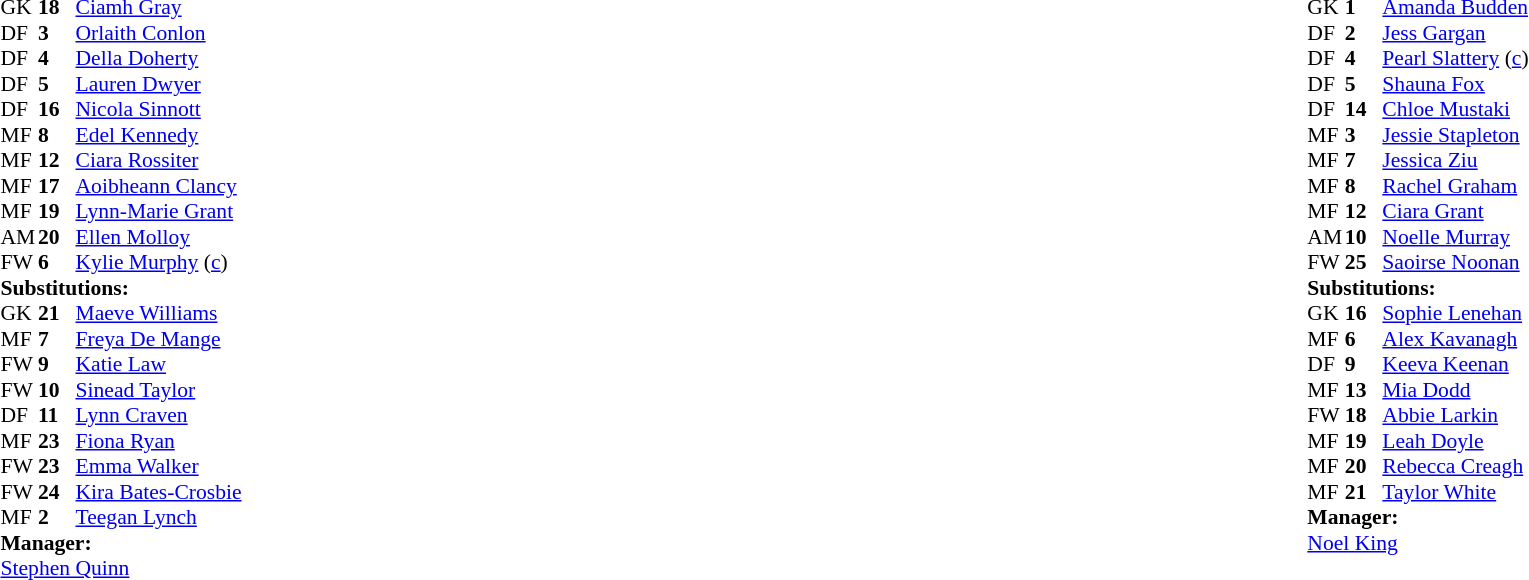<table style="width:100%;">
<tr>
<td style="vertical-align:top; width:40%;"><br><table style="font-size:90%" cellspacing="0" cellpadding="0">
<tr>
<th width="25"></th>
<th width="25"></th>
</tr>
<tr>
<td>GK</td>
<td><strong>18</strong></td>
<td> <a href='#'>Ciamh Gray</a></td>
</tr>
<tr>
<td>DF</td>
<td><strong>3</strong></td>
<td> <a href='#'>Orlaith Conlon</a></td>
<td></td>
<td></td>
</tr>
<tr>
<td>DF</td>
<td><strong>4</strong></td>
<td> <a href='#'>Della Doherty</a></td>
</tr>
<tr>
<td>DF</td>
<td><strong>5</strong></td>
<td> <a href='#'>Lauren Dwyer</a></td>
</tr>
<tr>
<td>DF</td>
<td><strong>16</strong></td>
<td> <a href='#'>Nicola Sinnott</a></td>
</tr>
<tr>
<td>MF</td>
<td><strong>8</strong></td>
<td> <a href='#'>Edel Kennedy</a></td>
</tr>
<tr>
<td>MF</td>
<td><strong>12</strong></td>
<td> <a href='#'>Ciara Rossiter</a></td>
</tr>
<tr>
<td>MF</td>
<td><strong>17</strong></td>
<td> <a href='#'>Aoibheann Clancy</a></td>
</tr>
<tr>
<td>MF</td>
<td><strong>19</strong></td>
<td> <a href='#'>Lynn-Marie Grant</a></td>
<td></td>
<td></td>
</tr>
<tr>
<td>AM</td>
<td><strong>20</strong></td>
<td> <a href='#'>Ellen Molloy</a></td>
<td></td>
<td></td>
</tr>
<tr>
<td>FW</td>
<td><strong>6</strong></td>
<td> <a href='#'>Kylie Murphy</a> (<a href='#'>c</a>)</td>
</tr>
<tr>
<td colspan=3><strong>Substitutions:</strong></td>
</tr>
<tr>
<td>GK</td>
<td><strong>21</strong></td>
<td> <a href='#'>Maeve Williams</a></td>
</tr>
<tr>
<td>MF</td>
<td><strong>7</strong></td>
<td> <a href='#'>Freya De Mange</a></td>
</tr>
<tr>
<td>FW</td>
<td><strong>9</strong></td>
<td> <a href='#'>Katie Law</a></td>
</tr>
<tr>
<td>FW</td>
<td><strong>10</strong></td>
<td> <a href='#'>Sinead Taylor</a></td>
<td></td>
<td></td>
</tr>
<tr>
<td>DF</td>
<td><strong>11</strong></td>
<td> <a href='#'>Lynn Craven</a></td>
<td></td>
<td></td>
</tr>
<tr>
<td>MF</td>
<td><strong>23</strong></td>
<td> <a href='#'>Fiona Ryan</a></td>
</tr>
<tr>
<td>FW</td>
<td><strong>23</strong></td>
<td> <a href='#'>Emma Walker</a></td>
</tr>
<tr>
<td>FW</td>
<td><strong>24</strong></td>
<td> <a href='#'>Kira Bates-Crosbie</a></td>
</tr>
<tr>
<td>MF</td>
<td><strong>2</strong></td>
<td> <a href='#'>Teegan Lynch</a></td>
<td></td>
<td></td>
</tr>
<tr>
<td colspan=3><strong>Manager:</strong></td>
</tr>
<tr>
<td colspan=3> <a href='#'>Stephen Quinn</a></td>
</tr>
</table>
</td>
<td valign="top"></td>
<td style="vertical-align:top; width:50%;"><br><table style="font-size:90%; margin:auto;" cellspacing="0" cellpadding="0">
<tr>
<th width=25></th>
<th width=25></th>
</tr>
<tr>
<td>GK</td>
<td><strong>1</strong></td>
<td> <a href='#'>Amanda Budden</a></td>
</tr>
<tr>
<td>DF</td>
<td><strong>2</strong></td>
<td> <a href='#'>Jess Gargan</a></td>
<td></td>
<td></td>
</tr>
<tr>
<td>DF</td>
<td><strong>4</strong></td>
<td> <a href='#'>Pearl Slattery</a> (<a href='#'>c</a>)</td>
<td></td>
<td></td>
</tr>
<tr>
<td>DF</td>
<td><strong>5</strong></td>
<td> <a href='#'>Shauna Fox</a></td>
</tr>
<tr>
<td>DF</td>
<td><strong>14</strong></td>
<td> <a href='#'>Chloe Mustaki</a></td>
</tr>
<tr>
<td>MF</td>
<td><strong>3</strong></td>
<td> <a href='#'>Jessie Stapleton</a></td>
<td></td>
</tr>
<tr>
<td>MF</td>
<td><strong>7</strong></td>
<td> <a href='#'>Jessica Ziu</a></td>
</tr>
<tr>
<td>MF</td>
<td><strong>8</strong></td>
<td> <a href='#'>Rachel Graham</a></td>
<td></td>
<td></td>
</tr>
<tr>
<td>MF</td>
<td><strong>12</strong></td>
<td> <a href='#'>Ciara Grant</a></td>
</tr>
<tr>
<td>AM</td>
<td><strong>10</strong></td>
<td> <a href='#'>Noelle Murray</a></td>
</tr>
<tr>
<td>FW</td>
<td><strong>25</strong></td>
<td> <a href='#'>Saoirse Noonan</a></td>
</tr>
<tr>
<td colspan=3><strong>Substitutions:</strong></td>
</tr>
<tr>
<td>GK</td>
<td><strong>16</strong></td>
<td> <a href='#'>Sophie Lenehan</a></td>
</tr>
<tr>
<td>MF</td>
<td><strong>6</strong></td>
<td> <a href='#'>Alex Kavanagh</a></td>
<td></td>
<td></td>
</tr>
<tr>
<td>DF</td>
<td><strong>9</strong></td>
<td> <a href='#'>Keeva Keenan</a></td>
</tr>
<tr>
<td>MF</td>
<td><strong>13</strong></td>
<td> <a href='#'>Mia Dodd</a></td>
</tr>
<tr>
<td>FW</td>
<td><strong>18</strong></td>
<td> <a href='#'>Abbie Larkin</a></td>
<td></td>
<td></td>
</tr>
<tr>
<td>MF</td>
<td><strong>19</strong></td>
<td> <a href='#'>Leah Doyle</a></td>
</tr>
<tr>
<td>MF</td>
<td><strong>20</strong></td>
<td> <a href='#'>Rebecca Creagh</a></td>
</tr>
<tr>
<td>MF</td>
<td><strong>21</strong></td>
<td> <a href='#'>Taylor White</a></td>
</tr>
<tr>
<td colspan=3><strong>Manager:</strong></td>
</tr>
<tr>
<td colspan=3> <a href='#'>Noel King</a></td>
</tr>
</table>
</td>
</tr>
</table>
